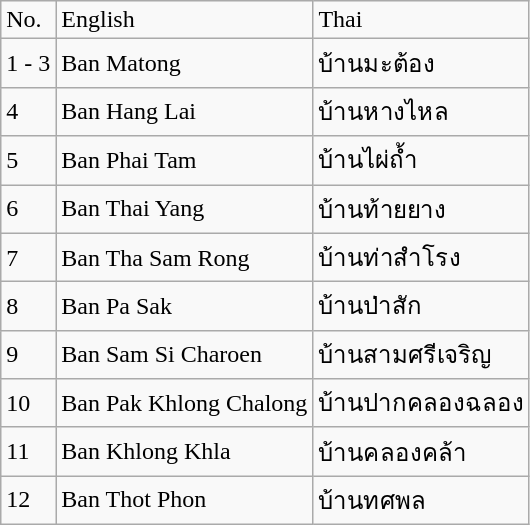<table class="wikitable">
<tr>
<td>No.</td>
<td>English</td>
<td>Thai</td>
</tr>
<tr>
<td>1 - 3</td>
<td>Ban Matong</td>
<td>บ้านมะต้อง</td>
</tr>
<tr>
<td>4</td>
<td>Ban Hang Lai</td>
<td>บ้านหางไหล</td>
</tr>
<tr>
<td>5</td>
<td>Ban Phai Tam</td>
<td>บ้านไผ่ถ้ำ</td>
</tr>
<tr>
<td>6</td>
<td>Ban Thai Yang</td>
<td>บ้านท้ายยาง</td>
</tr>
<tr>
<td>7</td>
<td>Ban Tha Sam Rong</td>
<td>บ้านท่าสำโรง</td>
</tr>
<tr>
<td>8</td>
<td>Ban Pa Sak</td>
<td>บ้านป่าสัก</td>
</tr>
<tr>
<td>9</td>
<td>Ban Sam Si Charoen</td>
<td>บ้านสามศรีเจริญ</td>
</tr>
<tr>
<td>10</td>
<td>Ban Pak Khlong Chalong</td>
<td>บ้านปากคลองฉลอง</td>
</tr>
<tr>
<td>11</td>
<td>Ban Khlong Khla</td>
<td>บ้านคลองคล้า</td>
</tr>
<tr>
<td>12</td>
<td>Ban Thot Phon</td>
<td>บ้านทศพล</td>
</tr>
</table>
